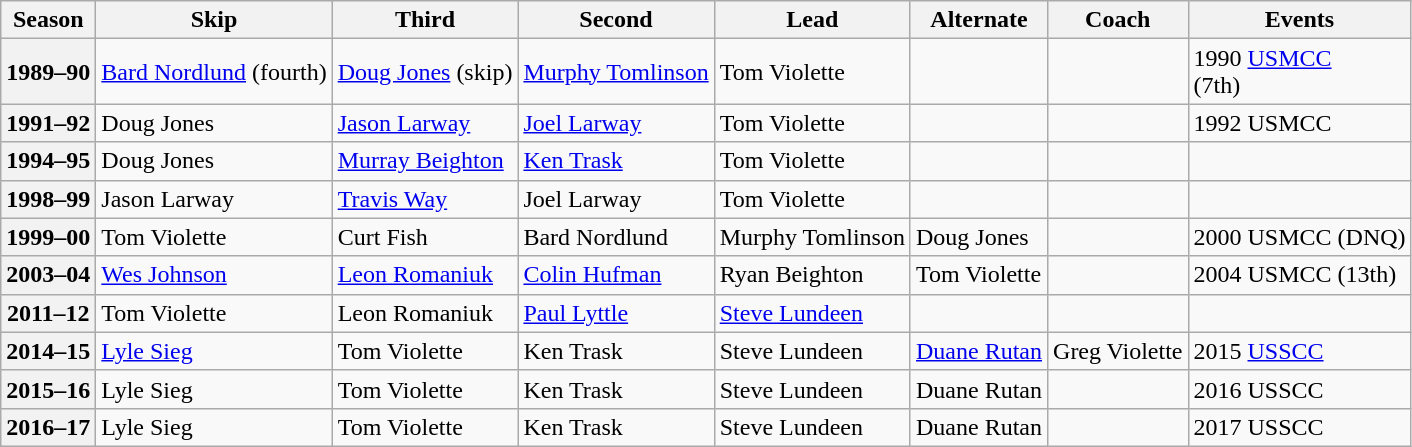<table class="wikitable">
<tr>
<th scope="col">Season</th>
<th scope="col">Skip</th>
<th scope="col">Third</th>
<th scope="col">Second</th>
<th scope="col">Lead</th>
<th scope="col">Alternate</th>
<th scope="col">Coach</th>
<th scope="col">Events</th>
</tr>
<tr>
<th scope="row">1989–90</th>
<td><a href='#'>Bard Nordlund</a> (fourth)</td>
<td><a href='#'>Doug Jones</a> (skip)</td>
<td><a href='#'>Murphy Tomlinson</a></td>
<td>Tom Violette</td>
<td></td>
<td></td>
<td>1990 <a href='#'>USMCC</a> <br> (7th)</td>
</tr>
<tr>
<th scope="row">1991–92</th>
<td>Doug Jones</td>
<td><a href='#'>Jason Larway</a></td>
<td><a href='#'>Joel Larway</a></td>
<td>Tom Violette</td>
<td></td>
<td></td>
<td>1992 USMCC <br> </td>
</tr>
<tr>
<th scope="row">1994–95</th>
<td>Doug Jones</td>
<td><a href='#'>Murray Beighton</a></td>
<td><a href='#'>Ken Trask</a></td>
<td>Tom Violette</td>
<td></td>
<td></td>
<td></td>
</tr>
<tr>
<th scope="row">1998–99</th>
<td>Jason Larway</td>
<td><a href='#'>Travis Way</a></td>
<td>Joel Larway</td>
<td>Tom Violette</td>
<td></td>
<td></td>
<td></td>
</tr>
<tr>
<th scope="row">1999–00</th>
<td>Tom Violette</td>
<td>Curt Fish</td>
<td>Bard Nordlund</td>
<td>Murphy Tomlinson</td>
<td>Doug Jones</td>
<td></td>
<td>2000 USMCC (DNQ)</td>
</tr>
<tr>
<th scope="row">2003–04</th>
<td><a href='#'>Wes Johnson</a></td>
<td><a href='#'>Leon Romaniuk</a></td>
<td><a href='#'>Colin Hufman</a></td>
<td>Ryan Beighton</td>
<td>Tom Violette</td>
<td></td>
<td>2004 USMCC (13th)</td>
</tr>
<tr>
<th scope="row">2011–12</th>
<td>Tom Violette</td>
<td>Leon Romaniuk</td>
<td><a href='#'>Paul Lyttle</a></td>
<td><a href='#'>Steve Lundeen</a></td>
<td></td>
<td></td>
<td></td>
</tr>
<tr>
<th scope="row">2014–15</th>
<td><a href='#'>Lyle Sieg</a></td>
<td>Tom Violette</td>
<td>Ken Trask</td>
<td>Steve Lundeen</td>
<td><a href='#'>Duane Rutan</a></td>
<td>Greg Violette</td>
<td>2015 <a href='#'>USSCC</a> <br> </td>
</tr>
<tr>
<th scope="row">2015–16</th>
<td>Lyle Sieg</td>
<td>Tom Violette</td>
<td>Ken Trask</td>
<td>Steve Lundeen</td>
<td>Duane Rutan</td>
<td></td>
<td>2016 USSCC </td>
</tr>
<tr>
<th scope="row">2016–17</th>
<td>Lyle Sieg</td>
<td>Tom Violette</td>
<td>Ken Trask</td>
<td>Steve Lundeen</td>
<td>Duane Rutan</td>
<td></td>
<td>2017 USSCC </td>
</tr>
</table>
